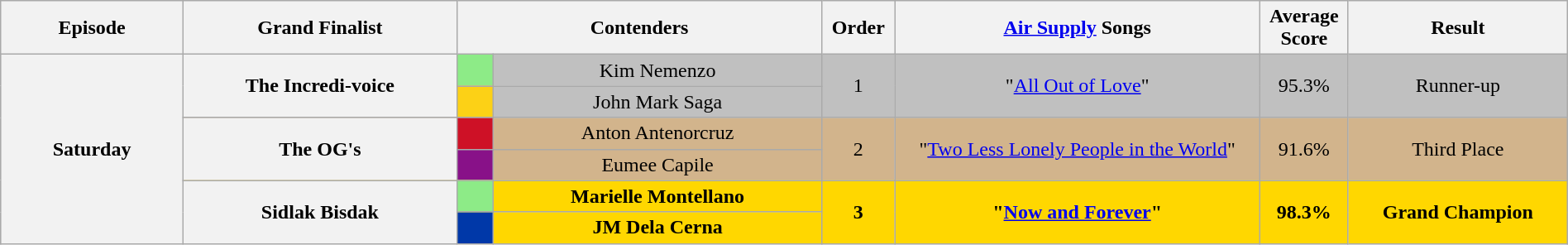<table class="wikitable" style="text-align:center; width:100%; font-size:100%">
<tr>
<th width="10%">Episode</th>
<th width="15%">Grand Finalist</th>
<th colspan="2" width="20%">Contenders</th>
<th width="4%">Order</th>
<th width="20%"><strong><a href='#'>Air Supply</a> Songs</strong></th>
<th width="4%">Average Score</th>
<th width="12%">Result</th>
</tr>
<tr style="background:silver" |>
<th rowspan="6">Saturday<br><small></small></th>
<th rowspan="2">The Incredi-voice</th>
<td style="background:#8deb87" width="2%"></td>
<td>Kim Nemenzo</td>
<td rowspan="2">1</td>
<td rowspan="2">"<a href='#'>All Out of Love</a>"</td>
<td rowspan="2">95.3%</td>
<td rowspan="2">Runner-up</td>
</tr>
<tr style="background:silver" |>
<td style="background:#FCD116"></td>
<td>John Mark Saga</td>
</tr>
<tr style="background:tan" |>
<th rowspan="2">The OG's</th>
<td style="background:#CE1126"></td>
<td>Anton Antenorcruz</td>
<td rowspan="2">2</td>
<td rowspan="2">"<a href='#'>Two Less Lonely People in the World</a>"</td>
<td rowspan="2">91.6%</td>
<td rowspan="2">Third Place</td>
</tr>
<tr style="background:tan" |>
<td style="background:#881188"></td>
<td>Eumee Capile</td>
</tr>
<tr style="background:gold" |>
<th rowspan="2">Sidlak Bisdak</th>
<td style="background:#8deb87"></td>
<td><strong>Marielle Montellano</strong></td>
<td rowspan="2"><strong>3</strong></td>
<td rowspan="2"><strong>"<a href='#'>Now and Forever</a>"</strong></td>
<td rowspan="2"><strong>98.3%</strong></td>
<td rowspan="2"><strong>Grand Champion</strong></td>
</tr>
<tr style="background:gold" |>
<td style="background:#0038A8"></td>
<td><strong>JM Dela Cerna</strong></td>
</tr>
</table>
